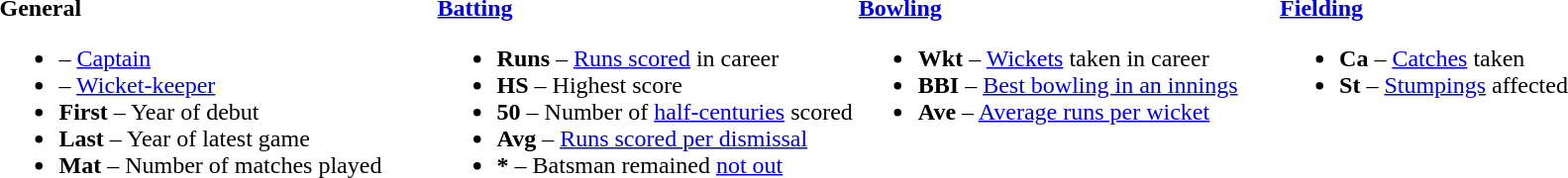<table>
<tr>
<td valign="top" style="width:26%"><br><strong>General</strong><ul><li> – <a href='#'>Captain</a></li><li> – <a href='#'>Wicket-keeper</a></li><li><strong>First</strong> – Year of debut</li><li><strong>Last</strong> – Year of latest game</li><li><strong>Mat</strong> – Number of matches played</li></ul></td>
<td valign="top" style="width:25%"><br><strong><a href='#'>Batting</a></strong><ul><li><strong>Runs</strong> – <a href='#'>Runs scored</a> in career</li><li><strong>HS</strong> – Highest score</li><li><strong>50</strong> – Number of <a href='#'>half-centuries</a> scored</li><li><strong>Avg</strong> – <a href='#'>Runs scored per dismissal</a></li><li><strong>*</strong> – Batsman remained <a href='#'>not out</a></li></ul></td>
<td valign="top" style="width:25%"><br><strong><a href='#'>Bowling</a></strong><ul><li><strong>Wkt</strong> – <a href='#'>Wickets</a> taken in career</li><li><strong>BBI</strong> – <a href='#'>Best bowling in an innings</a></li><li><strong>Ave</strong> – <a href='#'>Average runs per wicket</a></li></ul></td>
<td valign="top" style="width:24%"><br><strong><a href='#'>Fielding</a></strong><ul><li><strong>Ca</strong> – <a href='#'>Catches</a> taken</li><li><strong>St</strong> – <a href='#'>Stumpings</a> affected</li></ul></td>
</tr>
</table>
